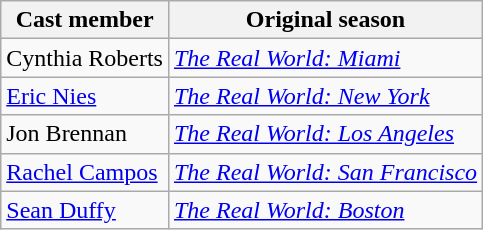<table class="wikitable">
<tr>
<th>Cast member</th>
<th>Original season</th>
</tr>
<tr>
<td nowrap>Cynthia Roberts</td>
<td><em><a href='#'>The Real World: Miami</a></em></td>
</tr>
<tr>
<td><a href='#'>Eric Nies</a></td>
<td><em><a href='#'>The Real World: New York</a></em></td>
</tr>
<tr>
<td>Jon Brennan</td>
<td><em><a href='#'>The Real World: Los Angeles</a></em></td>
</tr>
<tr>
<td><a href='#'>Rachel Campos</a></td>
<td nowrap><em><a href='#'>The Real World: San Francisco</a></em></td>
</tr>
<tr>
<td><a href='#'>Sean Duffy</a></td>
<td><em><a href='#'>The Real World: Boston</a></em></td>
</tr>
</table>
